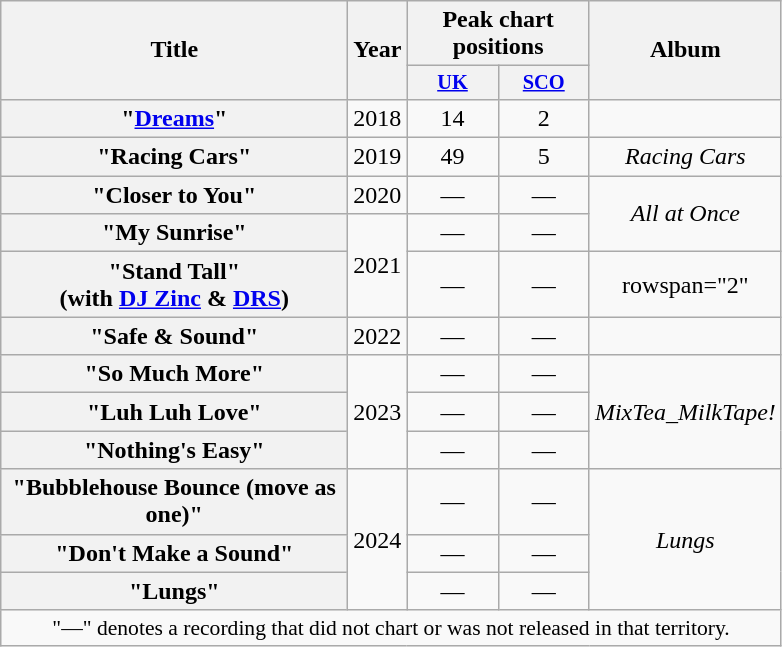<table class="wikitable plainrowheaders" style="text-align:center;" border="1">
<tr>
<th scope="col" rowspan="2" style="width:14em;">Title</th>
<th scope="col" rowspan="2" style="width:1em;">Year</th>
<th scope="col" colspan="2">Peak chart positions</th>
<th scope="col" rowspan="2">Album</th>
</tr>
<tr>
<th scope="col" style="width:4em;font-size:85%;"><a href='#'>UK</a><br></th>
<th scope="col" style="width:4em;font-size:85%;"><a href='#'>SCO</a><br></th>
</tr>
<tr>
<th scope="row">"<a href='#'>Dreams</a>"</th>
<td>2018</td>
<td>14</td>
<td>2</td>
<td></td>
</tr>
<tr>
<th scope="row">"Racing Cars"</th>
<td>2019</td>
<td>49</td>
<td>5</td>
<td><em>Racing Cars</em></td>
</tr>
<tr>
<th scope="row">"Closer to You"</th>
<td>2020</td>
<td>—</td>
<td>—</td>
<td rowspan="2"><em>All at Once</em></td>
</tr>
<tr>
<th scope="row">"My Sunrise"</th>
<td rowspan="2">2021</td>
<td>—</td>
<td>—</td>
</tr>
<tr>
<th scope="row">"Stand Tall"<br><span>(with <a href='#'>DJ Zinc</a> & <a href='#'>DRS</a>)</span></th>
<td>—</td>
<td>—</td>
<td>rowspan="2" </td>
</tr>
<tr>
<th scope="row">"Safe & Sound"</th>
<td>2022</td>
<td>—</td>
<td>—</td>
</tr>
<tr>
<th scope="row">"So Much More"</th>
<td rowspan="3">2023</td>
<td>—</td>
<td>—</td>
<td rowspan="3"><em>MixTea_MilkTape!</em></td>
</tr>
<tr>
<th scope="row">"Luh Luh Love"</th>
<td>—</td>
<td>—</td>
</tr>
<tr>
<th scope="row">"Nothing's Easy"</th>
<td>—</td>
<td>—</td>
</tr>
<tr>
<th scope="row">"Bubblehouse Bounce (move as one)"</th>
<td rowspan="3">2024</td>
<td>—</td>
<td>—</td>
<td rowspan="3"><em>Lungs</em></td>
</tr>
<tr>
<th scope="row">"Don't Make a Sound"</th>
<td>—</td>
<td>—</td>
</tr>
<tr>
<th scope="row">"Lungs"</th>
<td>—</td>
<td>—</td>
</tr>
<tr>
<td colspan="5" style="font-size:90%">"—" denotes a recording that did not chart or was not released in that territory.</td>
</tr>
</table>
